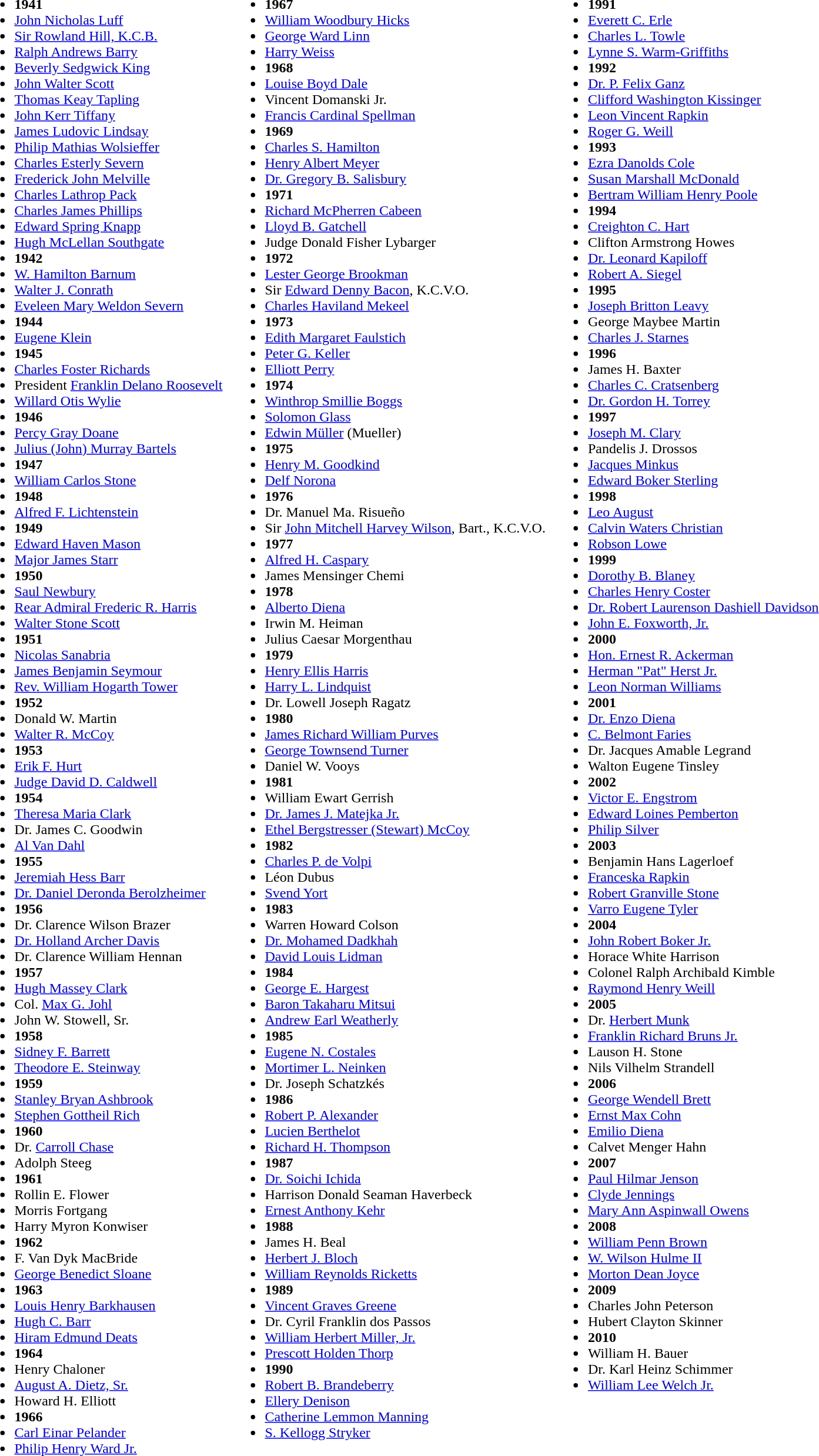<table>
<tr valign=top>
<td style= width="35%"><br><ul><li><strong>1941</strong></li><li><a href='#'>John Nicholas Luff</a></li><li><a href='#'>Sir Rowland Hill, K.C.B.</a></li><li><a href='#'>Ralph Andrews Barry</a></li><li><a href='#'>Beverly Sedgwick King</a></li><li><a href='#'>John Walter Scott</a></li><li><a href='#'>Thomas Keay Tapling</a></li><li><a href='#'>John Kerr Tiffany</a></li><li><a href='#'>James Ludovic Lindsay</a></li><li><a href='#'>Philip Mathias Wolsieffer</a></li><li><a href='#'>Charles Esterly Severn</a></li><li><a href='#'>Frederick John Melville</a></li><li><a href='#'>Charles Lathrop Pack</a></li><li><a href='#'>Charles James Phillips</a></li><li><a href='#'>Edward Spring Knapp</a></li><li><a href='#'>Hugh McLellan Southgate</a></li><li><strong>1942</strong></li><li><a href='#'>W. Hamilton Barnum</a></li><li><a href='#'>Walter J. Conrath</a></li><li><a href='#'>Eveleen Mary Weldon Severn</a></li><li><strong>1944</strong></li><li><a href='#'>Eugene Klein</a></li><li><strong>1945</strong></li><li><a href='#'>Charles Foster Richards</a></li><li>President <a href='#'>Franklin Delano Roosevelt</a></li><li><a href='#'>Willard Otis Wylie</a></li><li><strong>1946</strong></li><li><a href='#'>Percy Gray Doane</a></li><li><a href='#'>Julius (John) Murray Bartels</a></li><li><strong>1947</strong></li><li><a href='#'>William Carlos Stone</a></li><li><strong>1948</strong></li><li><a href='#'>Alfred F. Lichtenstein</a></li><li><strong>1949</strong></li><li><a href='#'>Edward Haven Mason</a></li><li><a href='#'>Major James Starr</a></li><li><strong>1950</strong></li><li><a href='#'>Saul Newbury</a></li><li><a href='#'>Rear Admiral Frederic R. Harris</a></li><li><a href='#'>Walter Stone Scott</a></li><li><strong>1951</strong></li><li><a href='#'>Nicolas Sanabria</a></li><li><a href='#'>James Benjamin Seymour</a></li><li><a href='#'>Rev. William Hogarth Tower</a></li><li><strong>1952</strong></li><li>Donald W. Martin</li><li><a href='#'>Walter R. McCoy</a></li><li><strong>1953</strong></li><li><a href='#'>Erik F. Hurt</a></li><li><a href='#'>Judge David D. Caldwell</a></li><li><strong>1954</strong></li><li><a href='#'>Theresa Maria Clark</a></li><li>Dr. James C. Goodwin</li><li><a href='#'>Al Van Dahl</a></li><li><strong>1955</strong></li><li><a href='#'>Jeremiah Hess Barr</a></li><li><a href='#'>Dr. Daniel Deronda Berolzheimer</a></li><li><strong>1956</strong></li><li>Dr. Clarence Wilson Brazer</li><li><a href='#'>Dr. Holland Archer Davis</a></li><li>Dr. Clarence William Hennan</li><li><strong>1957</strong></li><li><a href='#'>Hugh Massey Clark</a></li><li>Col. <a href='#'>Max G. Johl</a></li><li>John W. Stowell, Sr.</li><li><strong>1958</strong></li><li><a href='#'>Sidney F. Barrett</a></li><li><a href='#'>Theodore E. Steinway</a></li><li><strong>1959</strong></li><li><a href='#'>Stanley Bryan Ashbrook</a></li><li><a href='#'>Stephen Gottheil Rich</a></li><li><strong>1960</strong></li><li>Dr. <a href='#'>Carroll Chase</a></li><li>Adolph Steeg</li><li><strong>1961</strong></li><li>Rollin E. Flower</li><li>Morris Fortgang</li><li>Harry Myron Konwiser</li><li><strong>1962</strong></li><li>F. Van Dyk MacBride</li><li><a href='#'>George Benedict Sloane</a></li><li><strong>1963</strong></li><li><a href='#'>Louis Henry Barkhausen</a></li><li><a href='#'>Hugh C. Barr</a></li><li><a href='#'>Hiram Edmund Deats</a></li><li><strong>1964</strong></li><li>Henry Chaloner</li><li><a href='#'>August A. Dietz, Sr.</a></li><li>Howard H. Elliott</li><li><strong>1966</strong></li><li><a href='#'>Carl Einar Pelander</a></li><li><a href='#'>Philip Henry Ward Jr.</a></li></ul></td>
<td></td>
<td style= width="35%"><br><ul><li><strong>1967</strong></li><li><a href='#'>William Woodbury Hicks</a></li><li><a href='#'>George Ward Linn</a></li><li><a href='#'>Harry Weiss</a></li><li><strong>1968</strong></li><li><a href='#'>Louise Boyd Dale</a></li><li>Vincent Domanski Jr.</li><li><a href='#'>Francis Cardinal Spellman</a></li><li><strong>1969</strong></li><li><a href='#'>Charles S. Hamilton</a></li><li><a href='#'>Henry Albert Meyer</a></li><li><a href='#'>Dr. Gregory B. Salisbury</a></li><li><strong>1971</strong></li><li><a href='#'>Richard McPherren Cabeen</a></li><li><a href='#'>Lloyd B. Gatchell</a></li><li>Judge Donald Fisher Lybarger</li><li><strong>1972</strong></li><li><a href='#'>Lester George Brookman</a></li><li>Sir <a href='#'>Edward Denny Bacon</a>, K.C.V.O.</li><li><a href='#'>Charles Haviland Mekeel</a></li><li><strong>1973</strong></li><li><a href='#'>Edith Margaret Faulstich</a></li><li><a href='#'>Peter G. Keller</a></li><li><a href='#'>Elliott Perry</a></li><li><strong>1974</strong></li><li><a href='#'>Winthrop Smillie Boggs</a></li><li><a href='#'>Solomon Glass</a></li><li><a href='#'>Edwin Müller</a> (Mueller)</li><li><strong>1975</strong></li><li><a href='#'>Henry M. Goodkind</a></li><li><a href='#'>Delf Norona</a></li><li><strong>1976</strong></li><li>Dr. Manuel Ma. Risueño</li><li>Sir <a href='#'>John Mitchell Harvey Wilson</a>, Bart., K.C.V.O.</li><li><strong>1977</strong></li><li><a href='#'>Alfred H. Caspary</a></li><li>James Mensinger Chemi</li><li><strong>1978</strong></li><li><a href='#'>Alberto Diena</a></li><li>Irwin M. Heiman</li><li>Julius Caesar Morgenthau</li><li><strong>1979</strong></li><li><a href='#'>Henry Ellis Harris</a></li><li><a href='#'>Harry L. Lindquist</a></li><li>Dr. Lowell Joseph Ragatz</li><li><strong>1980</strong></li><li><a href='#'>James Richard William Purves</a></li><li><a href='#'>George Townsend Turner</a></li><li>Daniel W. Vooys</li><li><strong>1981</strong></li><li>William Ewart Gerrish</li><li><a href='#'>Dr. James J. Matejka Jr.</a></li><li><a href='#'>Ethel Bergstresser (Stewart) McCoy</a></li><li><strong>1982</strong></li><li><a href='#'>Charles P. de Volpi</a></li><li>Léon Dubus</li><li><a href='#'>Svend Yort</a></li><li><strong>1983</strong></li><li>Warren Howard Colson</li><li><a href='#'>Dr. Mohamed Dadkhah</a></li><li><a href='#'>David Louis Lidman</a></li><li><strong>1984</strong></li><li><a href='#'>George E. Hargest</a></li><li><a href='#'>Baron Takaharu Mitsui</a></li><li><a href='#'>Andrew Earl Weatherly</a></li><li><strong>1985</strong></li><li><a href='#'>Eugene N. Costales</a></li><li><a href='#'>Mortimer L. Neinken</a></li><li>Dr. Joseph Schatzkés</li><li><strong>1986</strong></li><li><a href='#'>Robert P. Alexander</a></li><li><a href='#'>Lucien Berthelot</a></li><li><a href='#'>Richard H. Thompson</a></li><li><strong>1987</strong></li><li><a href='#'>Dr. Soichi Ichida</a></li><li>Harrison Donald Seaman Haverbeck</li><li><a href='#'>Ernest Anthony Kehr</a></li><li><strong>1988</strong></li><li>James H. Beal</li><li><a href='#'>Herbert J. Bloch</a></li><li><a href='#'>William Reynolds Ricketts</a></li><li><strong>1989</strong></li><li><a href='#'>Vincent Graves Greene</a></li><li>Dr. Cyril Franklin dos Passos</li><li><a href='#'>William Herbert Miller, Jr.</a></li><li><a href='#'>Prescott Holden Thorp</a></li><li><strong>1990</strong></li><li><a href='#'>Robert B. Brandeberry</a></li><li><a href='#'>Ellery Denison</a></li><li><a href='#'>Catherine Lemmon Manning</a></li><li><a href='#'>S. Kellogg Stryker</a></li></ul></td>
<td></td>
<td style= width="35%"><br><ul><li><strong>1991</strong></li><li><a href='#'>Everett C. Erle</a></li><li><a href='#'>Charles L. Towle</a></li><li><a href='#'>Lynne S. Warm-Griffiths</a></li><li><strong>1992</strong></li><li><a href='#'>Dr. P. Felix Ganz</a></li><li><a href='#'>Clifford Washington Kissinger</a></li><li><a href='#'>Leon Vincent Rapkin</a></li><li><a href='#'>Roger G. Weill</a></li><li><strong>1993</strong></li><li><a href='#'>Ezra Danolds Cole</a></li><li><a href='#'>Susan Marshall McDonald</a></li><li><a href='#'>Bertram William Henry Poole</a></li><li><strong>1994</strong></li><li><a href='#'>Creighton C. Hart</a></li><li>Clifton Armstrong Howes</li><li><a href='#'>Dr. Leonard Kapiloff</a></li><li><a href='#'>Robert A. Siegel</a></li><li><strong>1995</strong></li><li><a href='#'>Joseph Britton Leavy</a></li><li>George Maybee Martin</li><li><a href='#'>Charles J. Starnes</a></li><li><strong>1996</strong></li><li>James H. Baxter</li><li><a href='#'>Charles C. Cratsenberg</a></li><li><a href='#'>Dr. Gordon H. Torrey</a></li><li><strong>1997</strong></li><li><a href='#'>Joseph M. Clary</a></li><li>Pandelis J. Drossos</li><li><a href='#'>Jacques Minkus</a></li><li><a href='#'>Edward Boker Sterling</a></li><li><strong>1998</strong></li><li><a href='#'>Leo August</a></li><li><a href='#'>Calvin Waters Christian</a></li><li><a href='#'>Robson Lowe</a></li><li><strong>1999</strong></li><li><a href='#'>Dorothy B. Blaney</a></li><li><a href='#'>Charles Henry Coster</a></li><li><a href='#'>Dr. Robert Laurenson Dashiell Davidson</a></li><li><a href='#'>John E. Foxworth, Jr.</a></li><li><strong>2000</strong></li><li><a href='#'>Hon. Ernest R. Ackerman</a></li><li><a href='#'>Herman "Pat" Herst Jr.</a></li><li><a href='#'>Leon Norman Williams</a></li><li><strong>2001</strong></li><li><a href='#'>Dr. Enzo Diena</a></li><li><a href='#'>C. Belmont Faries</a></li><li>Dr. Jacques Amable Legrand</li><li>Walton Eugene Tinsley</li><li><strong>2002</strong></li><li><a href='#'>Victor E. Engstrom</a></li><li><a href='#'>Edward Loines Pemberton</a></li><li><a href='#'>Philip Silver</a></li><li><strong>2003</strong></li><li>Benjamin Hans Lagerloef</li><li><a href='#'>Franceska Rapkin</a></li><li><a href='#'>Robert Granville Stone</a></li><li><a href='#'>Varro Eugene Tyler</a></li><li><strong>2004</strong></li><li><a href='#'>John Robert Boker Jr.</a></li><li>Horace White Harrison</li><li>Colonel Ralph Archibald Kimble</li><li><a href='#'>Raymond Henry Weill</a></li><li><strong>2005</strong></li><li>Dr. <a href='#'>Herbert Munk</a></li><li><a href='#'>Franklin Richard Bruns Jr.</a></li><li>Lauson H. Stone</li><li>Nils Vilhelm Strandell</li><li><strong>2006</strong></li><li><a href='#'>George Wendell Brett</a></li><li><a href='#'>Ernst Max Cohn</a></li><li><a href='#'>Emilio Diena</a></li><li>Calvet Menger Hahn</li><li><strong>2007</strong></li><li><a href='#'>Paul Hilmar Jenson</a></li><li><a href='#'>Clyde Jennings</a></li><li><a href='#'>Mary Ann Aspinwall Owens</a></li><li><strong>2008</strong></li><li><a href='#'>William Penn Brown</a></li><li><a href='#'>W. Wilson Hulme II</a></li><li><a href='#'>Morton Dean Joyce</a></li><li><strong>2009</strong></li><li>Charles John Peterson</li><li>Hubert Clayton Skinner</li><li><strong>2010</strong></li><li>William H. Bauer</li><li>Dr. Karl Heinz Schimmer</li><li><a href='#'>William Lee Welch Jr.</a></li></ul></td>
</tr>
</table>
